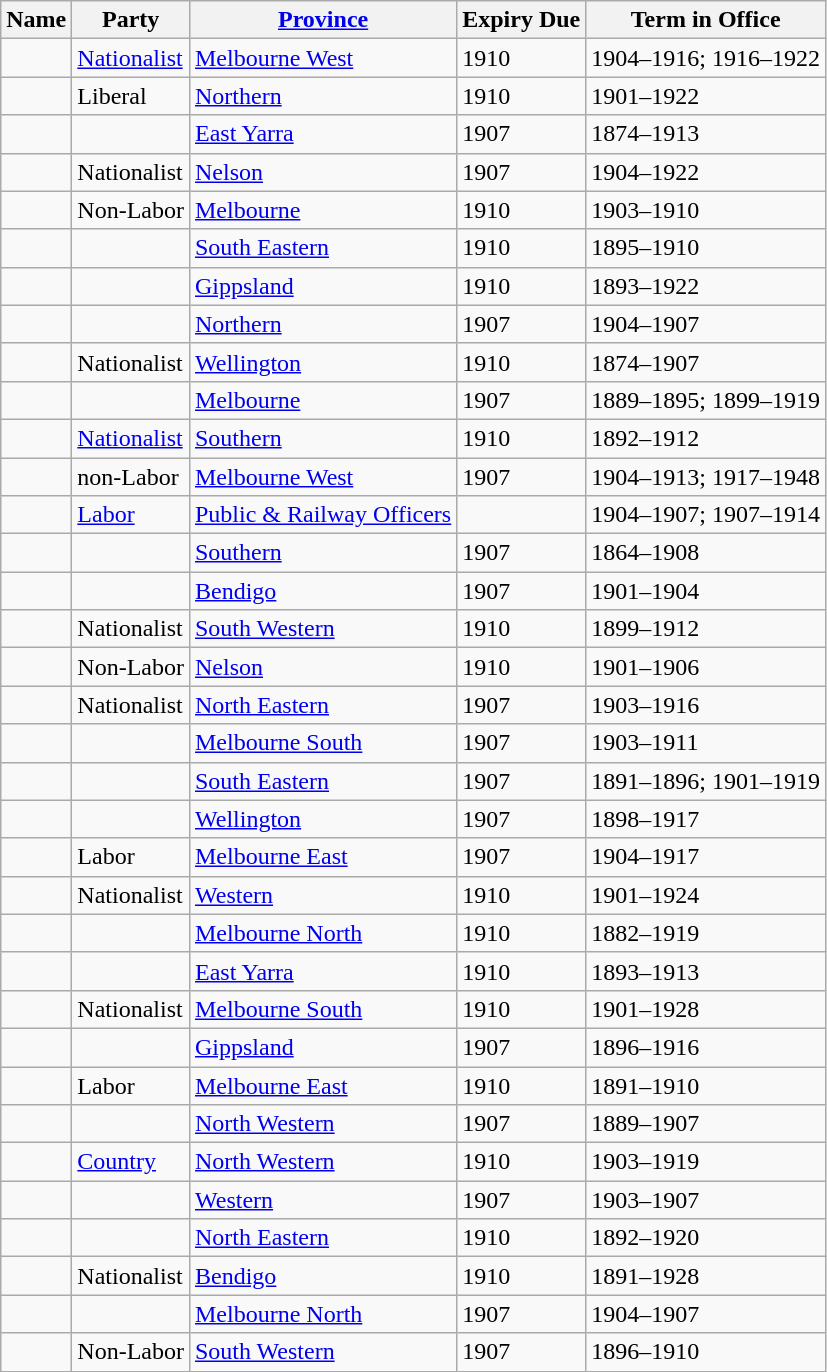<table class="wikitable sortable">
<tr>
<th>Name</th>
<th>Party</th>
<th><a href='#'>Province</a></th>
<th>Expiry Due</th>
<th>Term in Office</th>
</tr>
<tr>
<td></td>
<td><a href='#'>Nationalist</a></td>
<td><a href='#'>Melbourne West</a></td>
<td>1910</td>
<td>1904–1916; 1916–1922</td>
</tr>
<tr>
<td></td>
<td>Liberal</td>
<td><a href='#'>Northern</a></td>
<td>1910</td>
<td>1901–1922</td>
</tr>
<tr>
<td></td>
<td></td>
<td><a href='#'>East Yarra</a></td>
<td>1907</td>
<td>1874–1913</td>
</tr>
<tr>
<td></td>
<td>Nationalist</td>
<td><a href='#'>Nelson</a></td>
<td>1907</td>
<td>1904–1922</td>
</tr>
<tr>
<td></td>
<td>Non-Labor</td>
<td><a href='#'>Melbourne</a></td>
<td>1910</td>
<td>1903–1910</td>
</tr>
<tr>
<td></td>
<td></td>
<td><a href='#'>South Eastern</a></td>
<td>1910</td>
<td>1895–1910</td>
</tr>
<tr>
<td></td>
<td></td>
<td><a href='#'>Gippsland</a></td>
<td>1910</td>
<td>1893–1922</td>
</tr>
<tr>
<td></td>
<td></td>
<td><a href='#'>Northern</a></td>
<td>1907</td>
<td>1904–1907</td>
</tr>
<tr>
<td> </td>
<td>Nationalist</td>
<td><a href='#'>Wellington</a></td>
<td>1910</td>
<td>1874–1907</td>
</tr>
<tr>
<td></td>
<td></td>
<td><a href='#'>Melbourne</a></td>
<td>1907</td>
<td>1889–1895; 1899–1919</td>
</tr>
<tr>
<td></td>
<td><a href='#'>Nationalist</a></td>
<td><a href='#'>Southern</a></td>
<td>1910</td>
<td>1892–1912</td>
</tr>
<tr>
<td></td>
<td>non-Labor</td>
<td><a href='#'>Melbourne West</a></td>
<td>1907</td>
<td>1904–1913; 1917–1948</td>
</tr>
<tr>
<td></td>
<td><a href='#'>Labor</a></td>
<td><a href='#'>Public & Railway Officers</a></td>
<td></td>
<td>1904–1907; 1907–1914</td>
</tr>
<tr>
<td></td>
<td></td>
<td><a href='#'>Southern</a></td>
<td>1907</td>
<td>1864–1908</td>
</tr>
<tr>
<td> </td>
<td></td>
<td><a href='#'>Bendigo</a></td>
<td>1907</td>
<td>1901–1904</td>
</tr>
<tr>
<td></td>
<td>Nationalist</td>
<td><a href='#'>South Western</a></td>
<td>1910</td>
<td>1899–1912</td>
</tr>
<tr>
<td> </td>
<td>Non-Labor</td>
<td><a href='#'>Nelson</a></td>
<td>1910</td>
<td>1901–1906</td>
</tr>
<tr>
<td></td>
<td>Nationalist</td>
<td><a href='#'>North Eastern</a></td>
<td>1907</td>
<td>1903–1916</td>
</tr>
<tr>
<td></td>
<td></td>
<td><a href='#'>Melbourne South</a></td>
<td>1907</td>
<td>1903–1911</td>
</tr>
<tr>
<td></td>
<td></td>
<td><a href='#'>South Eastern</a></td>
<td>1907</td>
<td>1891–1896; 1901–1919</td>
</tr>
<tr>
<td></td>
<td></td>
<td><a href='#'>Wellington</a></td>
<td>1907</td>
<td>1898–1917</td>
</tr>
<tr>
<td></td>
<td>Labor</td>
<td><a href='#'>Melbourne East</a></td>
<td>1907</td>
<td>1904–1917</td>
</tr>
<tr>
<td></td>
<td>Nationalist</td>
<td><a href='#'>Western</a></td>
<td>1910</td>
<td>1901–1924</td>
</tr>
<tr>
<td></td>
<td></td>
<td><a href='#'>Melbourne North</a></td>
<td>1910</td>
<td>1882–1919</td>
</tr>
<tr>
<td></td>
<td></td>
<td><a href='#'>East Yarra</a></td>
<td>1910</td>
<td>1893–1913</td>
</tr>
<tr>
<td></td>
<td>Nationalist</td>
<td><a href='#'>Melbourne South</a></td>
<td>1910</td>
<td>1901–1928</td>
</tr>
<tr>
<td></td>
<td></td>
<td><a href='#'>Gippsland</a></td>
<td>1907</td>
<td>1896–1916</td>
</tr>
<tr>
<td></td>
<td>Labor</td>
<td><a href='#'>Melbourne East</a></td>
<td>1910</td>
<td>1891–1910</td>
</tr>
<tr>
<td></td>
<td></td>
<td><a href='#'>North Western</a></td>
<td>1907</td>
<td>1889–1907</td>
</tr>
<tr>
<td></td>
<td><a href='#'>Country</a></td>
<td><a href='#'>North Western</a></td>
<td>1910</td>
<td>1903–1919</td>
</tr>
<tr>
<td></td>
<td></td>
<td><a href='#'>Western</a></td>
<td>1907</td>
<td>1903–1907</td>
</tr>
<tr>
<td></td>
<td></td>
<td><a href='#'>North Eastern</a></td>
<td>1910</td>
<td>1892–1920</td>
</tr>
<tr>
<td></td>
<td>Nationalist</td>
<td><a href='#'>Bendigo</a></td>
<td>1910</td>
<td>1891–1928</td>
</tr>
<tr>
<td></td>
<td></td>
<td><a href='#'>Melbourne North</a></td>
<td>1907</td>
<td>1904–1907</td>
</tr>
<tr>
<td></td>
<td>Non-Labor</td>
<td><a href='#'>South Western</a></td>
<td>1907</td>
<td>1896–1910</td>
</tr>
</table>
